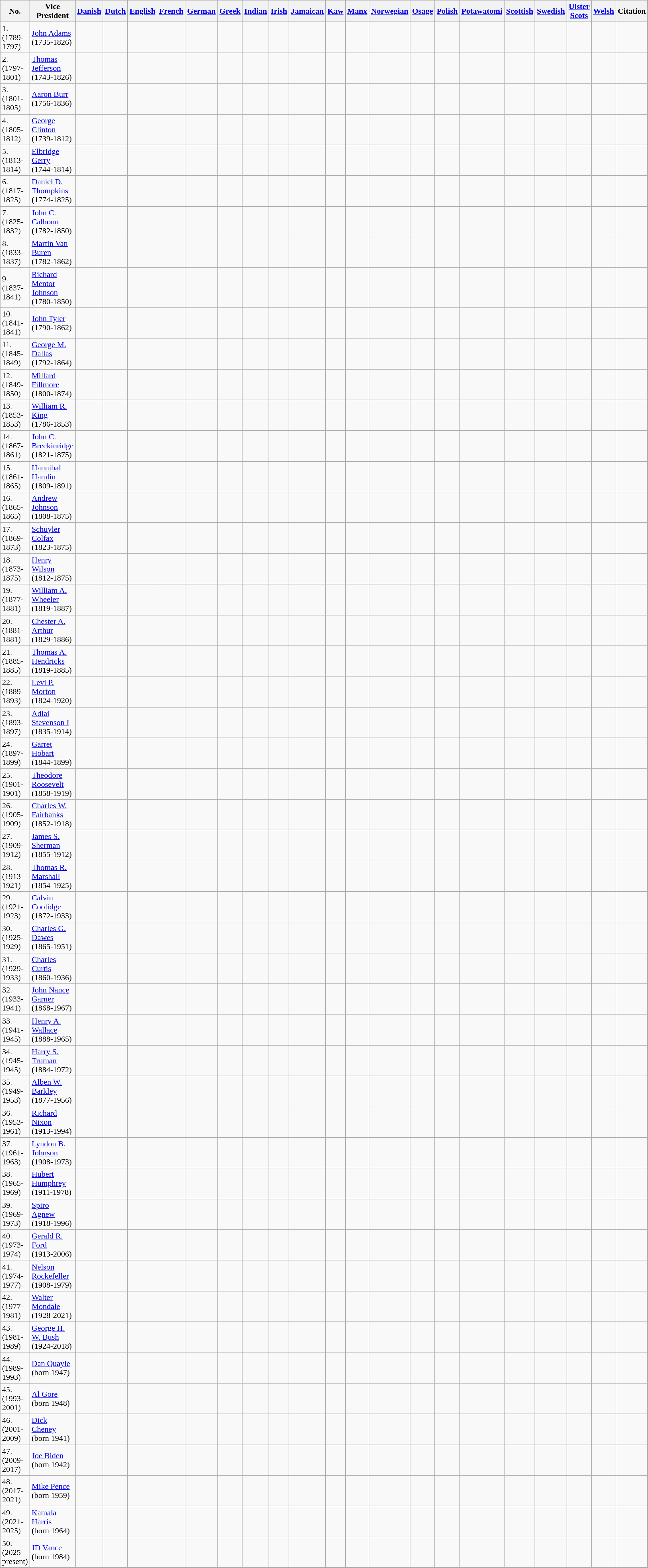<table class="wikitable sortable">
<tr>
<th>No.</th>
<th>Vice President</th>
<th><a href='#'>Danish</a></th>
<th><a href='#'>Dutch</a></th>
<th><a href='#'>English</a></th>
<th><a href='#'>French</a></th>
<th><a href='#'>German</a></th>
<th><a href='#'>Greek</a></th>
<th><a href='#'>Indian</a></th>
<th><a href='#'>Irish</a></th>
<th><a href='#'>Jamaican</a></th>
<th><a href='#'>Kaw</a></th>
<th><a href='#'>Manx</a></th>
<th><a href='#'>Norwegian</a></th>
<th><a href='#'>Osage</a></th>
<th><a href='#'>Polish</a></th>
<th><a href='#'>Potawatomi</a></th>
<th><a href='#'>Scottish</a></th>
<th><a href='#'>Swedish</a></th>
<th><a href='#'>Ulster Scots</a></th>
<th><a href='#'>Welsh</a></th>
<th>Citation</th>
</tr>
<tr>
<td>1. (1789-1797)</td>
<td><a href='#'>John Adams</a><br>(1735-1826)</td>
<td></td>
<td></td>
<td></td>
<td></td>
<td></td>
<td></td>
<td></td>
<td></td>
<td></td>
<td></td>
<td></td>
<td></td>
<td></td>
<td></td>
<td></td>
<td></td>
<td></td>
<td></td>
<td></td>
<td></td>
</tr>
<tr>
<td>2. (1797-1801)</td>
<td><a href='#'>Thomas Jefferson</a><br>(1743-1826)</td>
<td></td>
<td></td>
<td></td>
<td></td>
<td></td>
<td></td>
<td></td>
<td></td>
<td></td>
<td></td>
<td></td>
<td></td>
<td></td>
<td></td>
<td></td>
<td></td>
<td></td>
<td></td>
<td></td>
<td></td>
</tr>
<tr>
<td>3. (1801-1805)</td>
<td><a href='#'>Aaron Burr</a><br>(1756-1836)</td>
<td></td>
<td></td>
<td></td>
<td></td>
<td></td>
<td></td>
<td></td>
<td></td>
<td></td>
<td></td>
<td></td>
<td></td>
<td></td>
<td></td>
<td></td>
<td></td>
<td></td>
<td></td>
<td></td>
<td></td>
</tr>
<tr>
<td>4. (1805-1812)</td>
<td><a href='#'>George Clinton</a><br>(1739-1812)</td>
<td></td>
<td></td>
<td></td>
<td></td>
<td></td>
<td></td>
<td></td>
<td></td>
<td></td>
<td></td>
<td></td>
<td></td>
<td></td>
<td></td>
<td></td>
<td></td>
<td></td>
<td></td>
<td></td>
<td></td>
</tr>
<tr>
<td>5. (1813-1814)</td>
<td><a href='#'>Elbridge Gerry</a><br>(1744-1814)</td>
<td></td>
<td></td>
<td></td>
<td></td>
<td></td>
<td></td>
<td></td>
<td></td>
<td></td>
<td></td>
<td></td>
<td></td>
<td></td>
<td></td>
<td></td>
<td></td>
<td></td>
<td></td>
<td></td>
<td></td>
</tr>
<tr>
<td>6. (1817-1825)</td>
<td><a href='#'>Daniel D. Thompkins</a><br>(1774-1825)</td>
<td></td>
<td></td>
<td></td>
<td></td>
<td></td>
<td></td>
<td></td>
<td></td>
<td></td>
<td></td>
<td></td>
<td></td>
<td></td>
<td></td>
<td></td>
<td></td>
<td></td>
<td></td>
<td></td>
<td></td>
</tr>
<tr>
<td>7. (1825-1832)</td>
<td><a href='#'>John C. Calhoun</a><br>(1782-1850)</td>
<td></td>
<td></td>
<td></td>
<td></td>
<td></td>
<td></td>
<td></td>
<td></td>
<td></td>
<td></td>
<td></td>
<td></td>
<td></td>
<td></td>
<td></td>
<td></td>
<td></td>
<td></td>
<td></td>
<td></td>
</tr>
<tr>
<td>8. (1833-1837)</td>
<td><a href='#'>Martin Van Buren</a><br>(1782-1862)</td>
<td></td>
<td></td>
<td></td>
<td></td>
<td></td>
<td></td>
<td></td>
<td></td>
<td></td>
<td></td>
<td></td>
<td></td>
<td></td>
<td></td>
<td></td>
<td></td>
<td></td>
<td></td>
<td></td>
<td></td>
</tr>
<tr>
<td>9. (1837-1841)</td>
<td><a href='#'>Richard Mentor Johnson</a><br>(1780-1850)</td>
<td></td>
<td></td>
<td></td>
<td></td>
<td></td>
<td></td>
<td></td>
<td></td>
<td></td>
<td></td>
<td></td>
<td></td>
<td></td>
<td></td>
<td></td>
<td></td>
<td></td>
<td></td>
<td></td>
<td></td>
</tr>
<tr>
<td>10. (1841-1841)</td>
<td><a href='#'>John Tyler</a><br>(1790-1862)</td>
<td></td>
<td></td>
<td></td>
<td></td>
<td></td>
<td></td>
<td></td>
<td></td>
<td></td>
<td></td>
<td></td>
<td></td>
<td></td>
<td></td>
<td></td>
<td></td>
<td></td>
<td></td>
<td></td>
<td></td>
</tr>
<tr>
<td>11. (1845-1849)</td>
<td><a href='#'>George M. Dallas</a><br>(1792-1864)</td>
<td></td>
<td></td>
<td></td>
<td></td>
<td></td>
<td></td>
<td></td>
<td></td>
<td></td>
<td></td>
<td></td>
<td></td>
<td></td>
<td></td>
<td></td>
<td></td>
<td></td>
<td></td>
<td></td>
<td></td>
</tr>
<tr>
<td>12. (1849-1850)</td>
<td><a href='#'>Millard Fillmore</a><br>(1800-1874)</td>
<td></td>
<td></td>
<td></td>
<td></td>
<td></td>
<td></td>
<td></td>
<td></td>
<td></td>
<td></td>
<td></td>
<td></td>
<td></td>
<td></td>
<td></td>
<td></td>
<td></td>
<td></td>
<td></td>
<td></td>
</tr>
<tr>
<td>13. (1853-1853)</td>
<td><a href='#'>William R. King</a><br>(1786-1853)</td>
<td></td>
<td></td>
<td></td>
<td></td>
<td></td>
<td></td>
<td></td>
<td></td>
<td></td>
<td></td>
<td></td>
<td></td>
<td></td>
<td></td>
<td></td>
<td></td>
<td></td>
<td></td>
<td></td>
<td></td>
</tr>
<tr>
<td>14. (1867-1861)</td>
<td><a href='#'>John C. Breckinridge</a><br>(1821-1875)</td>
<td></td>
<td></td>
<td></td>
<td></td>
<td></td>
<td></td>
<td></td>
<td></td>
<td></td>
<td></td>
<td></td>
<td></td>
<td></td>
<td></td>
<td></td>
<td></td>
<td></td>
<td></td>
<td></td>
<td></td>
</tr>
<tr>
<td>15. (1861-1865)</td>
<td><a href='#'>Hannibal Hamlin</a><br>(1809-1891)</td>
<td></td>
<td></td>
<td></td>
<td></td>
<td></td>
<td></td>
<td></td>
<td></td>
<td></td>
<td></td>
<td></td>
<td></td>
<td></td>
<td></td>
<td></td>
<td></td>
<td></td>
<td></td>
<td></td>
<td></td>
</tr>
<tr>
<td>16. (1865-1865)</td>
<td><a href='#'>Andrew Johnson</a><br>(1808-1875)</td>
<td></td>
<td></td>
<td></td>
<td></td>
<td></td>
<td></td>
<td></td>
<td></td>
<td></td>
<td></td>
<td></td>
<td></td>
<td></td>
<td></td>
<td></td>
<td></td>
<td></td>
<td></td>
<td></td>
<td></td>
</tr>
<tr>
<td>17. (1869-1873)</td>
<td><a href='#'>Schuyler Colfax</a><br>(1823-1875)</td>
<td></td>
<td></td>
<td></td>
<td></td>
<td></td>
<td></td>
<td></td>
<td></td>
<td></td>
<td></td>
<td></td>
<td></td>
<td></td>
<td></td>
<td></td>
<td></td>
<td></td>
<td></td>
<td></td>
<td></td>
</tr>
<tr>
<td>18. (1873-1875)</td>
<td><a href='#'>Henry Wilson</a><br>(1812-1875)</td>
<td></td>
<td></td>
<td></td>
<td></td>
<td></td>
<td></td>
<td></td>
<td></td>
<td></td>
<td></td>
<td></td>
<td></td>
<td></td>
<td></td>
<td></td>
<td></td>
<td></td>
<td></td>
<td></td>
<td></td>
</tr>
<tr>
<td>19. (1877-1881)</td>
<td><a href='#'>William A. Wheeler</a><br>(1819-1887)</td>
<td></td>
<td></td>
<td></td>
<td></td>
<td></td>
<td></td>
<td></td>
<td></td>
<td></td>
<td></td>
<td></td>
<td></td>
<td></td>
<td></td>
<td></td>
<td></td>
<td></td>
<td></td>
<td></td>
<td></td>
</tr>
<tr>
<td>20. (1881-1881)</td>
<td><a href='#'>Chester A. Arthur</a><br>(1829-1886)</td>
<td></td>
<td></td>
<td></td>
<td></td>
<td></td>
<td></td>
<td></td>
<td></td>
<td></td>
<td></td>
<td></td>
<td></td>
<td></td>
<td></td>
<td></td>
<td></td>
<td></td>
<td></td>
<td></td>
<td></td>
</tr>
<tr>
<td>21. (1885-1885)</td>
<td><a href='#'>Thomas A. Hendricks</a><br>(1819-1885)</td>
<td></td>
<td></td>
<td></td>
<td></td>
<td></td>
<td></td>
<td></td>
<td></td>
<td></td>
<td></td>
<td></td>
<td></td>
<td></td>
<td></td>
<td></td>
<td></td>
<td></td>
<td></td>
<td></td>
<td></td>
</tr>
<tr>
<td>22. (1889- 1893)</td>
<td><a href='#'>Levi P. Morton</a><br>(1824-1920)</td>
<td></td>
<td></td>
<td></td>
<td></td>
<td></td>
<td></td>
<td></td>
<td></td>
<td></td>
<td></td>
<td></td>
<td></td>
<td></td>
<td></td>
<td></td>
<td></td>
<td></td>
<td></td>
<td></td>
<td></td>
</tr>
<tr>
<td>23. (1893-1897)</td>
<td><a href='#'>Adlai Stevenson I</a><br>(1835-1914)</td>
<td></td>
<td></td>
<td></td>
<td></td>
<td></td>
<td></td>
<td></td>
<td></td>
<td></td>
<td></td>
<td></td>
<td></td>
<td></td>
<td></td>
<td></td>
<td></td>
<td></td>
<td></td>
<td></td>
<td></td>
</tr>
<tr>
<td>24. (1897-1899)</td>
<td><a href='#'>Garret Hobart</a><br>(1844-1899)</td>
<td></td>
<td></td>
<td></td>
<td></td>
<td></td>
<td></td>
<td></td>
<td></td>
<td></td>
<td></td>
<td></td>
<td></td>
<td></td>
<td></td>
<td></td>
<td></td>
<td></td>
<td></td>
<td></td>
<td></td>
</tr>
<tr>
<td>25. (1901-1901)</td>
<td><a href='#'>Theodore Roosevelt</a><br>(1858-1919)</td>
<td></td>
<td></td>
<td></td>
<td></td>
<td></td>
<td></td>
<td></td>
<td></td>
<td></td>
<td></td>
<td></td>
<td></td>
<td></td>
<td></td>
<td></td>
<td></td>
<td></td>
<td></td>
<td></td>
<td></td>
</tr>
<tr>
<td>26. (1905-1909)</td>
<td><a href='#'>Charles W. Fairbanks</a><br>(1852-1918)</td>
<td></td>
<td></td>
<td></td>
<td></td>
<td></td>
<td></td>
<td></td>
<td></td>
<td></td>
<td></td>
<td></td>
<td></td>
<td></td>
<td></td>
<td></td>
<td></td>
<td></td>
<td></td>
<td></td>
<td></td>
</tr>
<tr>
<td>27. (1909-1912)</td>
<td><a href='#'>James S. Sherman</a><br>(1855-1912)</td>
<td></td>
<td></td>
<td></td>
<td></td>
<td></td>
<td></td>
<td></td>
<td></td>
<td></td>
<td></td>
<td></td>
<td></td>
<td></td>
<td></td>
<td></td>
<td></td>
<td></td>
<td></td>
<td></td>
<td></td>
</tr>
<tr>
<td>28. (1913-1921)</td>
<td><a href='#'>Thomas R. Marshall</a><br>(1854-1925)</td>
<td></td>
<td></td>
<td></td>
<td></td>
<td></td>
<td></td>
<td></td>
<td></td>
<td></td>
<td></td>
<td></td>
<td></td>
<td></td>
<td></td>
<td></td>
<td></td>
<td></td>
<td></td>
<td></td>
<td></td>
</tr>
<tr>
<td>29. (1921-1923)</td>
<td><a href='#'>Calvin Coolidge</a><br>(1872-1933)</td>
<td></td>
<td></td>
<td></td>
<td></td>
<td></td>
<td></td>
<td></td>
<td></td>
<td></td>
<td></td>
<td></td>
<td></td>
<td></td>
<td></td>
<td></td>
<td></td>
<td></td>
<td></td>
<td></td>
<td></td>
</tr>
<tr>
<td>30. (1925-1929)</td>
<td><a href='#'>Charles G. Dawes</a><br>(1865-1951)</td>
<td></td>
<td></td>
<td></td>
<td></td>
<td></td>
<td></td>
<td></td>
<td></td>
<td></td>
<td></td>
<td></td>
<td></td>
<td></td>
<td></td>
<td></td>
<td></td>
<td></td>
<td></td>
<td></td>
<td></td>
</tr>
<tr>
<td>31. (1929-1933)</td>
<td><a href='#'>Charles Curtis</a><br>(1860-1936)</td>
<td></td>
<td></td>
<td></td>
<td></td>
<td></td>
<td></td>
<td></td>
<td></td>
<td></td>
<td></td>
<td></td>
<td></td>
<td></td>
<td></td>
<td></td>
<td></td>
<td></td>
<td></td>
<td></td>
<td></td>
</tr>
<tr>
<td>32. (1933-1941)</td>
<td><a href='#'>John Nance Garner</a><br>(1868-1967)</td>
<td></td>
<td></td>
<td></td>
<td></td>
<td></td>
<td></td>
<td></td>
<td></td>
<td></td>
<td></td>
<td></td>
<td></td>
<td></td>
<td></td>
<td></td>
<td></td>
<td></td>
<td></td>
<td></td>
<td></td>
</tr>
<tr>
<td>33. (1941-1945)</td>
<td><a href='#'>Henry A. Wallace</a><br>(1888-1965)</td>
<td></td>
<td></td>
<td></td>
<td></td>
<td></td>
<td></td>
<td></td>
<td></td>
<td></td>
<td></td>
<td></td>
<td></td>
<td></td>
<td></td>
<td></td>
<td></td>
<td></td>
<td></td>
<td></td>
<td></td>
</tr>
<tr>
<td>34. (1945-1945)</td>
<td><a href='#'>Harry S. Truman</a><br>(1884-1972)</td>
<td></td>
<td></td>
<td></td>
<td></td>
<td></td>
<td></td>
<td></td>
<td></td>
<td></td>
<td></td>
<td></td>
<td></td>
<td></td>
<td></td>
<td></td>
<td></td>
<td></td>
<td></td>
<td></td>
<td></td>
</tr>
<tr>
<td>35. (1949-1953)</td>
<td><a href='#'>Alben W. Barkley</a><br>(1877-1956)</td>
<td></td>
<td></td>
<td></td>
<td></td>
<td></td>
<td></td>
<td></td>
<td></td>
<td></td>
<td></td>
<td></td>
<td></td>
<td></td>
<td></td>
<td></td>
<td></td>
<td></td>
<td></td>
<td></td>
<td></td>
</tr>
<tr>
<td>36. (1953-1961)</td>
<td><a href='#'>Richard Nixon</a><br>(1913-1994)</td>
<td></td>
<td></td>
<td></td>
<td></td>
<td></td>
<td></td>
<td></td>
<td></td>
<td></td>
<td></td>
<td></td>
<td></td>
<td></td>
<td></td>
<td></td>
<td></td>
<td></td>
<td></td>
<td></td>
<td></td>
</tr>
<tr>
<td>37. (1961-1963)</td>
<td><a href='#'>Lyndon B. Johnson</a><br>(1908-1973)</td>
<td></td>
<td></td>
<td></td>
<td></td>
<td></td>
<td></td>
<td></td>
<td></td>
<td></td>
<td></td>
<td></td>
<td></td>
<td></td>
<td></td>
<td></td>
<td></td>
<td></td>
<td></td>
<td></td>
<td></td>
</tr>
<tr>
<td>38. (1965-1969)</td>
<td><a href='#'>Hubert Humphrey</a><br>(1911-1978)</td>
<td></td>
<td></td>
<td></td>
<td></td>
<td></td>
<td></td>
<td></td>
<td></td>
<td></td>
<td></td>
<td></td>
<td></td>
<td></td>
<td></td>
<td></td>
<td></td>
<td></td>
<td></td>
<td></td>
<td></td>
</tr>
<tr>
<td>39. (1969-1973)</td>
<td><a href='#'>Spiro Agnew</a><br>(1918-1996)</td>
<td></td>
<td></td>
<td></td>
<td></td>
<td></td>
<td></td>
<td></td>
<td></td>
<td></td>
<td></td>
<td></td>
<td></td>
<td></td>
<td></td>
<td></td>
<td></td>
<td></td>
<td></td>
<td></td>
<td></td>
</tr>
<tr>
<td>40. (1973-1974)</td>
<td><a href='#'>Gerald R. Ford</a><br>(1913-2006)</td>
<td></td>
<td></td>
<td></td>
<td></td>
<td></td>
<td></td>
<td></td>
<td></td>
<td></td>
<td></td>
<td></td>
<td></td>
<td></td>
<td></td>
<td></td>
<td></td>
<td></td>
<td></td>
<td></td>
<td></td>
</tr>
<tr>
<td>41. (1974-1977)</td>
<td><a href='#'>Nelson Rockefeller</a><br>(1908-1979)</td>
<td></td>
<td></td>
<td></td>
<td></td>
<td></td>
<td></td>
<td></td>
<td></td>
<td></td>
<td></td>
<td></td>
<td></td>
<td></td>
<td></td>
<td></td>
<td></td>
<td></td>
<td></td>
<td></td>
<td></td>
</tr>
<tr>
<td>42. (1977-1981)</td>
<td><a href='#'>Walter Mondale</a><br>(1928-2021)</td>
<td></td>
<td></td>
<td></td>
<td></td>
<td></td>
<td></td>
<td></td>
<td></td>
<td></td>
<td></td>
<td></td>
<td></td>
<td></td>
<td></td>
<td></td>
<td></td>
<td></td>
<td></td>
<td></td>
<td></td>
</tr>
<tr>
<td>43. (1981-1989)</td>
<td><a href='#'>George H. W. Bush</a><br>(1924-2018)</td>
<td></td>
<td></td>
<td></td>
<td></td>
<td></td>
<td></td>
<td></td>
<td></td>
<td></td>
<td></td>
<td></td>
<td></td>
<td></td>
<td></td>
<td></td>
<td></td>
<td></td>
<td></td>
<td></td>
<td></td>
</tr>
<tr>
<td>44. (1989-1993)</td>
<td><a href='#'>Dan Quayle</a><br>(born 1947)</td>
<td></td>
<td></td>
<td></td>
<td></td>
<td></td>
<td></td>
<td></td>
<td></td>
<td></td>
<td></td>
<td></td>
<td></td>
<td></td>
<td></td>
<td></td>
<td></td>
<td></td>
<td></td>
<td></td>
<td></td>
</tr>
<tr>
<td>45. (1993-2001)</td>
<td><a href='#'>Al Gore</a><br>(born 1948)</td>
<td></td>
<td></td>
<td></td>
<td></td>
<td></td>
<td></td>
<td></td>
<td></td>
<td></td>
<td></td>
<td></td>
<td></td>
<td></td>
<td></td>
<td></td>
<td></td>
<td></td>
<td></td>
<td></td>
<td></td>
</tr>
<tr>
<td>46. (2001-2009)</td>
<td><a href='#'>Dick Cheney</a><br>(born 1941)</td>
<td></td>
<td></td>
<td></td>
<td></td>
<td></td>
<td></td>
<td></td>
<td></td>
<td></td>
<td></td>
<td></td>
<td></td>
<td></td>
<td></td>
<td></td>
<td></td>
<td></td>
<td></td>
<td></td>
<td></td>
</tr>
<tr>
<td>47. (2009-2017)</td>
<td><a href='#'>Joe Biden</a><br>(born 1942)</td>
<td></td>
<td></td>
<td></td>
<td></td>
<td></td>
<td></td>
<td></td>
<td></td>
<td></td>
<td></td>
<td></td>
<td></td>
<td></td>
<td></td>
<td></td>
<td></td>
<td></td>
<td></td>
<td></td>
<td></td>
</tr>
<tr>
<td>48. (2017-2021)</td>
<td><a href='#'>Mike Pence</a><br>(born 1959)</td>
<td></td>
<td></td>
<td></td>
<td></td>
<td></td>
<td></td>
<td></td>
<td></td>
<td></td>
<td></td>
<td></td>
<td></td>
<td></td>
<td></td>
<td></td>
<td></td>
<td></td>
<td></td>
<td></td>
<td></td>
</tr>
<tr>
<td>49. (2021-2025)</td>
<td><a href='#'>Kamala Harris</a><br>(born 1964)</td>
<td></td>
<td></td>
<td></td>
<td></td>
<td></td>
<td></td>
<td></td>
<td></td>
<td></td>
<td></td>
<td></td>
<td></td>
<td></td>
<td></td>
<td></td>
<td></td>
<td></td>
<td></td>
<td></td>
<td></td>
</tr>
<tr>
<td>50.<br>(2025-present)</td>
<td><a href='#'>JD Vance</a><br>(born 1984)</td>
<td></td>
<td></td>
<td></td>
<td></td>
<td></td>
<td></td>
<td></td>
<td></td>
<td></td>
<td></td>
<td></td>
<td></td>
<td></td>
<td></td>
<td></td>
<td></td>
<td></td>
<td></td>
<td></td>
<td></td>
</tr>
</table>
